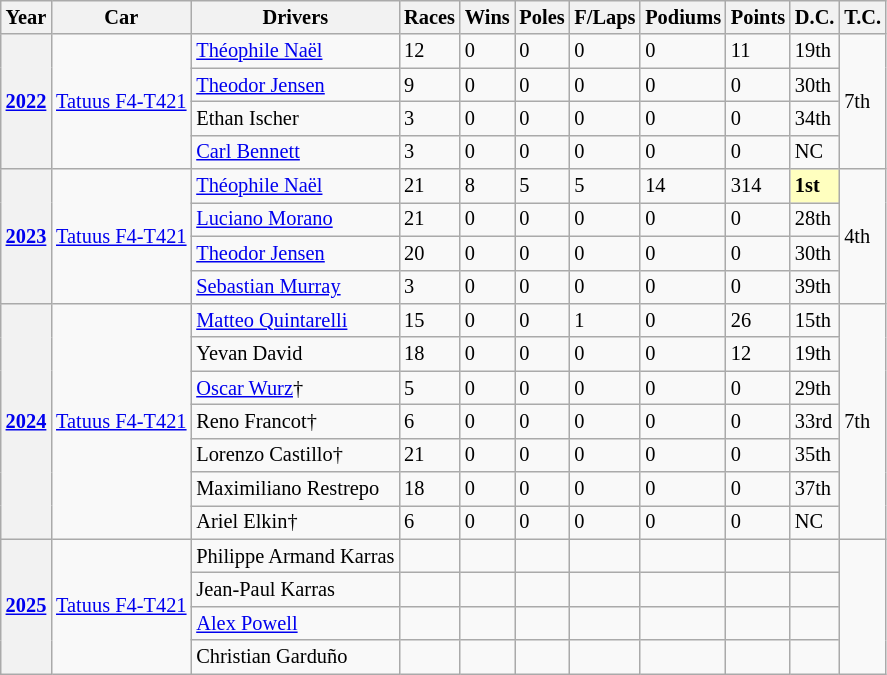<table class="wikitable" style="font-size:85%">
<tr>
<th>Year</th>
<th>Car</th>
<th>Drivers</th>
<th>Races</th>
<th>Wins</th>
<th>Poles</th>
<th>F/Laps</th>
<th>Podiums</th>
<th>Points</th>
<th>D.C.</th>
<th>T.C.</th>
</tr>
<tr>
<th rowspan="4"><a href='#'>2022</a></th>
<td rowspan="4"><a href='#'>Tatuus F4-T421</a></td>
<td> <a href='#'>Théophile Naël</a></td>
<td>12</td>
<td>0</td>
<td>0</td>
<td>0</td>
<td>0</td>
<td>11</td>
<td>19th</td>
<td rowspan="4">7th</td>
</tr>
<tr>
<td> <a href='#'>Theodor Jensen</a></td>
<td>9</td>
<td>0</td>
<td>0</td>
<td>0</td>
<td>0</td>
<td>0</td>
<td>30th</td>
</tr>
<tr>
<td> Ethan Ischer</td>
<td>3</td>
<td>0</td>
<td>0</td>
<td>0</td>
<td>0</td>
<td>0</td>
<td>34th</td>
</tr>
<tr>
<td> <a href='#'>Carl Bennett</a></td>
<td>3</td>
<td>0</td>
<td>0</td>
<td>0</td>
<td>0</td>
<td>0</td>
<td>NC</td>
</tr>
<tr>
<th rowspan="4"><a href='#'>2023</a></th>
<td rowspan="4"><a href='#'>Tatuus F4-T421</a></td>
<td> <a href='#'>Théophile Naël</a></td>
<td>21</td>
<td>8</td>
<td>5</td>
<td>5</td>
<td>14</td>
<td>314</td>
<td style="background:#FFFFBF;"><strong>1st</strong></td>
<td rowspan="4">4th</td>
</tr>
<tr>
<td> <a href='#'>Luciano Morano</a></td>
<td>21</td>
<td>0</td>
<td>0</td>
<td>0</td>
<td>0</td>
<td>0</td>
<td>28th</td>
</tr>
<tr>
<td> <a href='#'>Theodor Jensen</a></td>
<td>20</td>
<td>0</td>
<td>0</td>
<td>0</td>
<td>0</td>
<td>0</td>
<td>30th</td>
</tr>
<tr>
<td> <a href='#'>Sebastian Murray</a></td>
<td>3</td>
<td>0</td>
<td>0</td>
<td>0</td>
<td>0</td>
<td>0</td>
<td>39th</td>
</tr>
<tr>
<th rowspan="7"><a href='#'>2024</a></th>
<td rowspan="7"><a href='#'>Tatuus F4-T421</a></td>
<td> <a href='#'>Matteo Quintarelli</a></td>
<td>15</td>
<td>0</td>
<td>0</td>
<td>1</td>
<td>0</td>
<td>26</td>
<td>15th</td>
<td rowspan="7">7th</td>
</tr>
<tr>
<td> Yevan David</td>
<td>18</td>
<td>0</td>
<td>0</td>
<td>0</td>
<td>0</td>
<td>12</td>
<td>19th</td>
</tr>
<tr>
<td> <a href='#'>Oscar Wurz</a>†</td>
<td>5</td>
<td>0</td>
<td>0</td>
<td>0</td>
<td>0</td>
<td>0</td>
<td>29th</td>
</tr>
<tr>
<td> Reno Francot†</td>
<td>6</td>
<td>0</td>
<td>0</td>
<td>0</td>
<td>0</td>
<td>0</td>
<td>33rd</td>
</tr>
<tr>
<td> Lorenzo Castillo†</td>
<td>21</td>
<td>0</td>
<td>0</td>
<td>0</td>
<td>0</td>
<td>0</td>
<td>35th</td>
</tr>
<tr>
<td> Maximiliano Restrepo</td>
<td>18</td>
<td>0</td>
<td>0</td>
<td>0</td>
<td>0</td>
<td>0</td>
<td>37th</td>
</tr>
<tr>
<td> Ariel Elkin†</td>
<td>6</td>
<td>0</td>
<td>0</td>
<td>0</td>
<td>0</td>
<td>0</td>
<td>NC</td>
</tr>
<tr>
<th rowspan="4"><a href='#'>2025</a></th>
<td rowspan="4"><a href='#'>Tatuus F4-T421</a></td>
<td> Philippe Armand Karras</td>
<td></td>
<td></td>
<td></td>
<td></td>
<td></td>
<td></td>
<td></td>
<td rowspan="4"></td>
</tr>
<tr>
<td> Jean-Paul Karras</td>
<td></td>
<td></td>
<td></td>
<td></td>
<td></td>
<td></td>
<td></td>
</tr>
<tr>
<td> <a href='#'>Alex Powell</a></td>
<td></td>
<td></td>
<td></td>
<td></td>
<td></td>
<td></td>
<td></td>
</tr>
<tr>
<td> Christian Garduño</td>
<td></td>
<td></td>
<td></td>
<td></td>
<td></td>
<td></td>
<td></td>
</tr>
</table>
